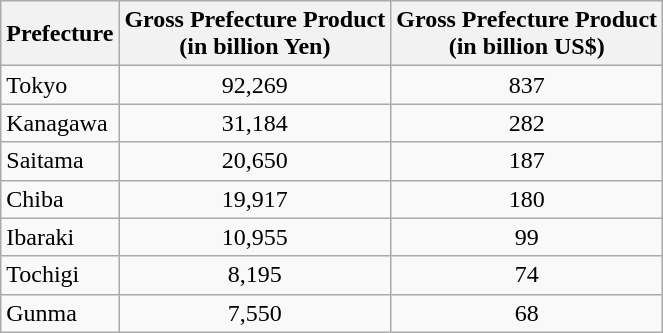<table class="wikitable">
<tr>
<th>Prefecture</th>
<th>Gross Prefecture Product<br>(in billion Yen)</th>
<th>Gross Prefecture Product<br>(in billion US$)</th>
</tr>
<tr>
<td>Tokyo</td>
<td style="text-align: center;">92,269</td>
<td style="text-align: center;">837</td>
</tr>
<tr>
<td>Kanagawa</td>
<td style="text-align: center;">31,184</td>
<td style="text-align: center;">282</td>
</tr>
<tr>
<td>Saitama</td>
<td style="text-align: center;">20,650</td>
<td style="text-align: center;">187</td>
</tr>
<tr>
<td>Chiba</td>
<td style="text-align: center;">19,917</td>
<td style="text-align: center;">180</td>
</tr>
<tr>
<td>Ibaraki</td>
<td style="text-align: center;">10,955</td>
<td style="text-align: center;">99</td>
</tr>
<tr>
<td>Tochigi</td>
<td style="text-align: center;">8,195</td>
<td style="text-align: center;">74</td>
</tr>
<tr>
<td>Gunma</td>
<td style="text-align: center;">7,550</td>
<td style="text-align: center;">68</td>
</tr>
</table>
